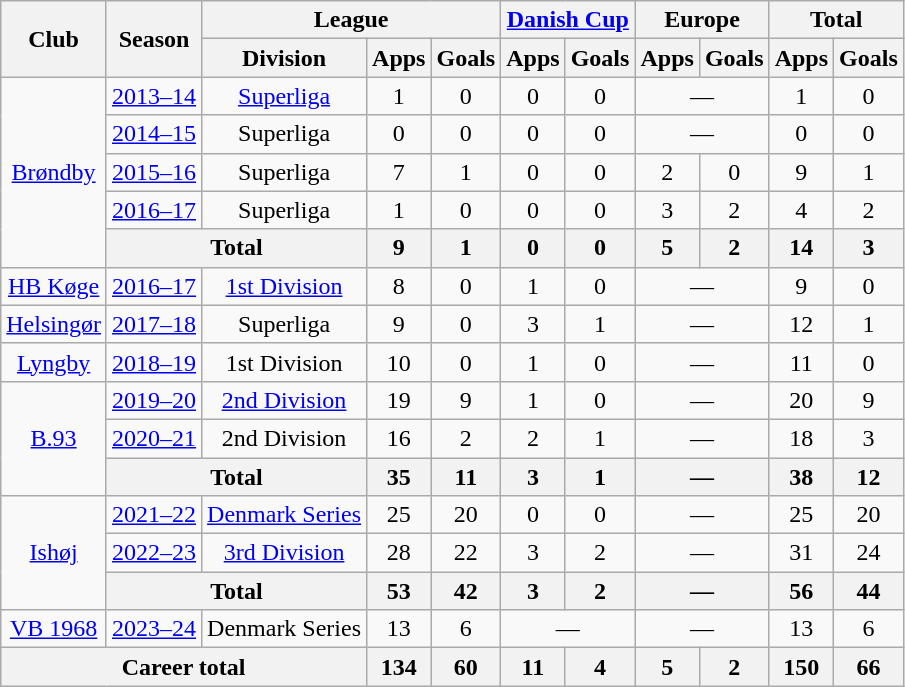<table class="wikitable" style="text-align:center">
<tr>
<th rowspan="2">Club</th>
<th rowspan="2">Season</th>
<th colspan="3">League</th>
<th colspan="2"><a href='#'>Danish Cup</a></th>
<th colspan="2">Europe</th>
<th colspan="2">Total</th>
</tr>
<tr>
<th>Division</th>
<th>Apps</th>
<th>Goals</th>
<th>Apps</th>
<th>Goals</th>
<th>Apps</th>
<th>Goals</th>
<th>Apps</th>
<th>Goals</th>
</tr>
<tr>
<td rowspan="5"><a href='#'>Brøndby</a></td>
<td><a href='#'>2013–14</a></td>
<td><a href='#'>Superliga</a></td>
<td>1</td>
<td>0</td>
<td>0</td>
<td>0</td>
<td colspan="2">—</td>
<td>1</td>
<td>0</td>
</tr>
<tr>
<td><a href='#'>2014–15</a></td>
<td>Superliga</td>
<td>0</td>
<td>0</td>
<td>0</td>
<td>0</td>
<td colspan="2">—</td>
<td>0</td>
<td>0</td>
</tr>
<tr>
<td><a href='#'>2015–16</a></td>
<td>Superliga</td>
<td>7</td>
<td>1</td>
<td>0</td>
<td>0</td>
<td>2</td>
<td>0</td>
<td>9</td>
<td>1</td>
</tr>
<tr>
<td><a href='#'>2016–17</a></td>
<td>Superliga</td>
<td>1</td>
<td>0</td>
<td>0</td>
<td>0</td>
<td>3</td>
<td>2</td>
<td>4</td>
<td>2</td>
</tr>
<tr>
<th colspan="2">Total</th>
<th>9</th>
<th>1</th>
<th>0</th>
<th>0</th>
<th>5</th>
<th>2</th>
<th>14</th>
<th>3</th>
</tr>
<tr>
<td><a href='#'>HB Køge</a></td>
<td><a href='#'>2016–17</a></td>
<td><a href='#'>1st Division</a></td>
<td>8</td>
<td>0</td>
<td>1</td>
<td>0</td>
<td colspan="2">—</td>
<td>9</td>
<td>0</td>
</tr>
<tr>
<td><a href='#'>Helsingør</a></td>
<td><a href='#'>2017–18</a></td>
<td>Superliga</td>
<td>9</td>
<td>0</td>
<td>3</td>
<td>1</td>
<td colspan="2">—</td>
<td>12</td>
<td>1</td>
</tr>
<tr>
<td><a href='#'>Lyngby</a></td>
<td><a href='#'>2018–19</a></td>
<td>1st Division</td>
<td>10</td>
<td>0</td>
<td>1</td>
<td>0</td>
<td colspan="2">—</td>
<td>11</td>
<td>0</td>
</tr>
<tr>
<td rowspan="3"><a href='#'>B.93</a></td>
<td><a href='#'>2019–20</a></td>
<td><a href='#'>2nd Division</a></td>
<td>19</td>
<td>9</td>
<td>1</td>
<td>0</td>
<td colspan="2">—</td>
<td>20</td>
<td>9</td>
</tr>
<tr>
<td><a href='#'>2020–21</a></td>
<td>2nd Division</td>
<td>16</td>
<td>2</td>
<td>2</td>
<td>1</td>
<td colspan="2">—</td>
<td>18</td>
<td>3</td>
</tr>
<tr>
<th colspan="2">Total</th>
<th>35</th>
<th>11</th>
<th>3</th>
<th>1</th>
<th colspan="2">—</th>
<th>38</th>
<th>12</th>
</tr>
<tr>
<td rowspan="3"><a href='#'>Ishøj</a></td>
<td><a href='#'>2021–22</a></td>
<td><a href='#'>Denmark Series</a></td>
<td>25</td>
<td>20</td>
<td>0</td>
<td>0</td>
<td colspan="2">—</td>
<td>25</td>
<td>20</td>
</tr>
<tr>
<td><a href='#'>2022–23</a></td>
<td><a href='#'>3rd Division</a></td>
<td>28</td>
<td>22</td>
<td>3</td>
<td>2</td>
<td colspan="2">—</td>
<td>31</td>
<td>24</td>
</tr>
<tr>
<th colspan="2">Total</th>
<th>53</th>
<th>42</th>
<th>3</th>
<th>2</th>
<th colspan="2">—</th>
<th>56</th>
<th>44</th>
</tr>
<tr>
<td><a href='#'>VB 1968</a></td>
<td><a href='#'>2023–24</a></td>
<td>Denmark Series</td>
<td>13</td>
<td>6</td>
<td colspan="2">—</td>
<td colspan="2">—</td>
<td>13</td>
<td>6</td>
</tr>
<tr>
<th colspan="3">Career total</th>
<th>134</th>
<th>60</th>
<th>11</th>
<th>4</th>
<th>5</th>
<th>2</th>
<th>150</th>
<th>66</th>
</tr>
</table>
